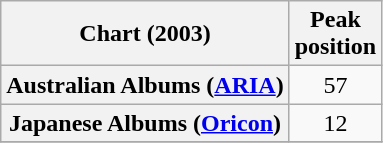<table class="wikitable sortable plainrowheaders" style="text-align:center">
<tr>
<th>Chart (2003)</th>
<th>Peak<br>position</th>
</tr>
<tr>
<th scope="row">Australian Albums (<a href='#'>ARIA</a>)</th>
<td>57</td>
</tr>
<tr>
<th scope="row">Japanese Albums (<a href='#'>Oricon</a>)</th>
<td>12</td>
</tr>
<tr>
</tr>
</table>
